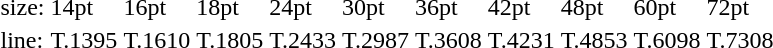<table style="margin-left:40px;">
<tr>
<td>size:</td>
<td>14pt</td>
<td>16pt</td>
<td>18pt</td>
<td>24pt</td>
<td>30pt</td>
<td>36pt</td>
<td>42pt</td>
<td>48pt</td>
<td>60pt</td>
<td>72pt</td>
</tr>
<tr>
<td>line:</td>
<td>T.1395</td>
<td>T.1610</td>
<td>T.1805</td>
<td>T.2433</td>
<td>T.2987</td>
<td>T.3608</td>
<td>T.4231</td>
<td>T.4853</td>
<td>T.6098</td>
<td>T.7308</td>
</tr>
</table>
